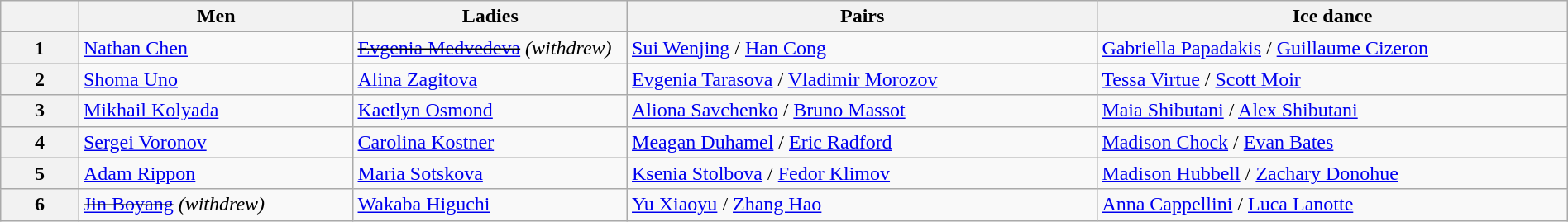<table class="wikitable unsortable" style="text-align:left; width:100%">
<tr>
<th scope="col" style="width:5%"></th>
<th scope="col" style="width:17.5%">Men</th>
<th scope="col" style="width:17.5%">Ladies</th>
<th scope="col" style="width:30%">Pairs</th>
<th scope="col" style="width:30%">Ice dance</th>
</tr>
<tr>
<th scope="row">1</th>
<td> <a href='#'>Nathan Chen</a></td>
<td> <s><a href='#'>Evgenia Medvedeva</a></s> <em>(withdrew)</em></td>
<td> <a href='#'>Sui Wenjing</a> / <a href='#'>Han Cong</a></td>
<td> <a href='#'>Gabriella Papadakis</a> / <a href='#'>Guillaume Cizeron</a></td>
</tr>
<tr>
<th scope="row">2</th>
<td> <a href='#'>Shoma Uno</a></td>
<td> <a href='#'>Alina Zagitova</a></td>
<td> <a href='#'>Evgenia Tarasova</a> / <a href='#'>Vladimir Morozov</a></td>
<td> <a href='#'>Tessa Virtue</a> / <a href='#'>Scott Moir</a></td>
</tr>
<tr>
<th scope="row">3</th>
<td> <a href='#'>Mikhail Kolyada</a></td>
<td> <a href='#'>Kaetlyn Osmond</a></td>
<td> <a href='#'>Aliona Savchenko</a> / <a href='#'>Bruno Massot</a></td>
<td> <a href='#'>Maia Shibutani</a> / <a href='#'>Alex Shibutani</a></td>
</tr>
<tr>
<th scope="row">4</th>
<td> <a href='#'>Sergei Voronov</a></td>
<td> <a href='#'>Carolina Kostner</a></td>
<td> <a href='#'>Meagan Duhamel</a> / <a href='#'>Eric Radford</a></td>
<td> <a href='#'>Madison Chock</a> / <a href='#'>Evan Bates</a></td>
</tr>
<tr>
<th scope="row">5</th>
<td> <a href='#'>Adam Rippon</a></td>
<td> <a href='#'>Maria Sotskova</a></td>
<td> <a href='#'>Ksenia Stolbova</a> / <a href='#'>Fedor Klimov</a></td>
<td> <a href='#'>Madison Hubbell</a> / <a href='#'>Zachary Donohue</a></td>
</tr>
<tr>
<th scope="row">6</th>
<td> <s><a href='#'>Jin Boyang</a></s> <em>(withdrew)</em></td>
<td> <a href='#'>Wakaba Higuchi</a></td>
<td> <a href='#'>Yu Xiaoyu</a> / <a href='#'>Zhang Hao</a></td>
<td> <a href='#'>Anna Cappellini</a> / <a href='#'>Luca Lanotte</a></td>
</tr>
</table>
